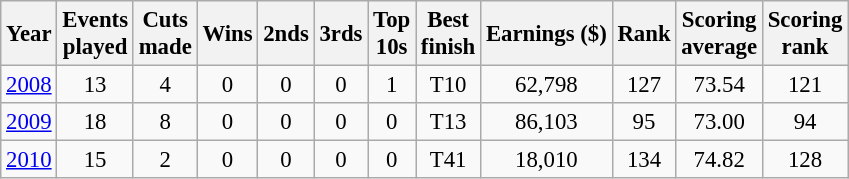<table class="wikitable" style="text-align:center; font-size: 95%;">
<tr>
<th>Year</th>
<th>Events <br>played</th>
<th>Cuts <br>made</th>
<th>Wins</th>
<th>2nds</th>
<th>3rds</th>
<th>Top <br>10s</th>
<th>Best <br>finish</th>
<th>Earnings ($)</th>
<th>Rank</th>
<th>Scoring <br> average</th>
<th>Scoring<br>rank</th>
</tr>
<tr>
<td><a href='#'>2008</a></td>
<td>13</td>
<td>4</td>
<td>0</td>
<td>0</td>
<td>0</td>
<td>1</td>
<td>T10</td>
<td>62,798</td>
<td>127</td>
<td>73.54</td>
<td>121</td>
</tr>
<tr>
<td><a href='#'>2009</a></td>
<td>18</td>
<td>8</td>
<td>0</td>
<td>0</td>
<td>0</td>
<td>0</td>
<td>T13</td>
<td>86,103</td>
<td>95</td>
<td>73.00</td>
<td>94</td>
</tr>
<tr>
<td><a href='#'>2010</a></td>
<td>15</td>
<td>2</td>
<td>0</td>
<td>0</td>
<td>0</td>
<td>0</td>
<td>T41</td>
<td>18,010</td>
<td>134</td>
<td>74.82</td>
<td>128</td>
</tr>
</table>
